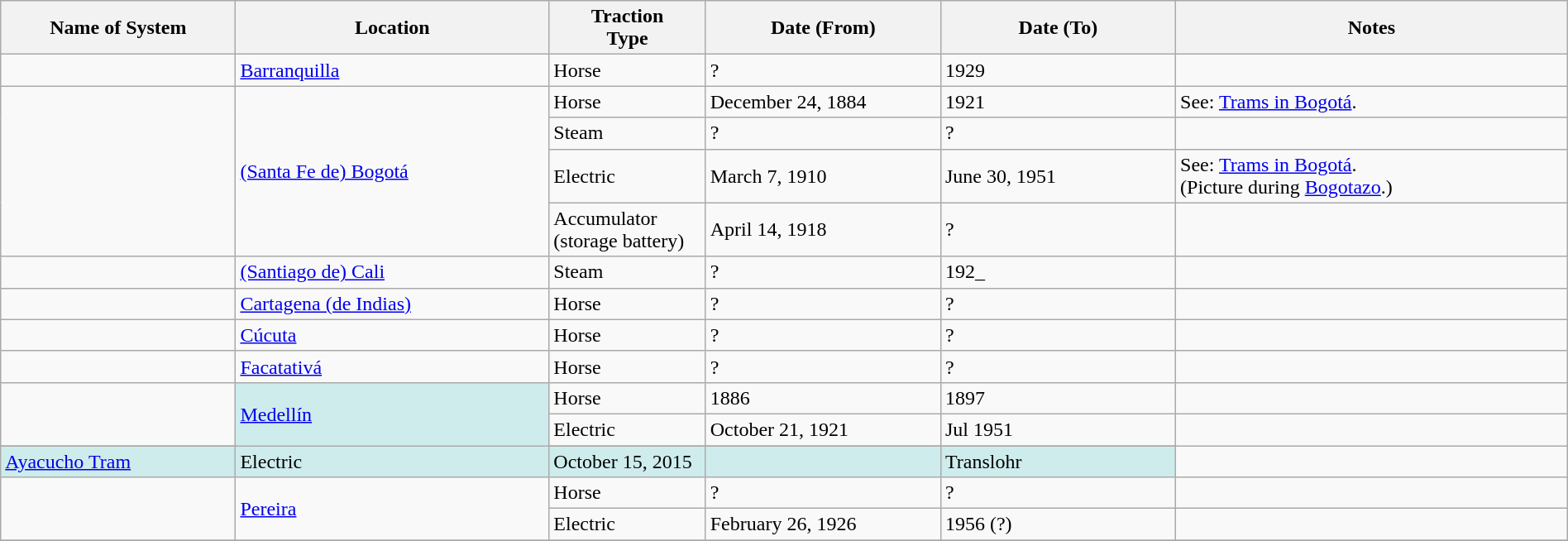<table class="wikitable" width=100%>
<tr>
<th width=15%>Name of System</th>
<th width=20%>Location</th>
<th width=10%>Traction<br>Type</th>
<th width=15%>Date (From)</th>
<th width=15%>Date (To)</th>
<th width=25%>Notes</th>
</tr>
<tr>
<td> </td>
<td><a href='#'>Barranquilla</a></td>
<td>Horse</td>
<td>?</td>
<td>1929</td>
<td> </td>
</tr>
<tr>
<td rowspan="4"> </td>
<td rowspan="4"><a href='#'>(Santa Fe de) Bogotá</a></td>
<td>Horse</td>
<td>December 24, 1884</td>
<td>1921</td>
<td>See: <a href='#'>Trams in Bogotá</a>.</td>
</tr>
<tr>
<td>Steam</td>
<td>?</td>
<td>?</td>
<td></td>
</tr>
<tr>
<td>Electric</td>
<td>March 7, 1910</td>
<td>June 30, 1951</td>
<td>See: <a href='#'>Trams in Bogotá</a>. <br>(Picture during <a href='#'>Bogotazo</a>.)</td>
</tr>
<tr>
<td>Accumulator (storage battery)</td>
<td>April 14, 1918</td>
<td>?</td>
<td></td>
</tr>
<tr>
<td> </td>
<td><a href='#'>(Santiago de) Cali</a></td>
<td>Steam</td>
<td>?</td>
<td>192_</td>
<td> </td>
</tr>
<tr>
<td> </td>
<td><a href='#'>Cartagena (de Indias)</a></td>
<td>Horse</td>
<td>?</td>
<td>?</td>
<td> </td>
</tr>
<tr>
<td> </td>
<td><a href='#'>Cúcuta</a></td>
<td>Horse</td>
<td>?</td>
<td>?</td>
<td> </td>
</tr>
<tr>
<td> </td>
<td><a href='#'>Facatativá</a></td>
<td>Horse</td>
<td>?</td>
<td>?</td>
<td> </td>
</tr>
<tr>
<td rowspan="2"> </td>
<td style="background:#CFECEC" rowspan="3"><a href='#'>Medellín</a></td>
<td>Horse</td>
<td>1886</td>
<td>1897</td>
<td> </td>
</tr>
<tr>
<td>Electric</td>
<td>October 21, 1921</td>
<td>Jul 1951</td>
<td> </td>
</tr>
<tr>
</tr>
<tr style="background:#CFECEC">
<td><a href='#'>Ayacucho Tram</a></td>
<td>Electric</td>
<td>October 15, 2015</td>
<td></td>
<td>Translohr</td>
</tr>
<tr>
<td rowspan="2"> </td>
<td rowspan="2"><a href='#'>Pereira</a></td>
<td>Horse</td>
<td>?</td>
<td>?</td>
<td> </td>
</tr>
<tr>
<td>Electric</td>
<td>February 26, 1926</td>
<td>1956 (?)</td>
<td> </td>
</tr>
<tr>
</tr>
</table>
